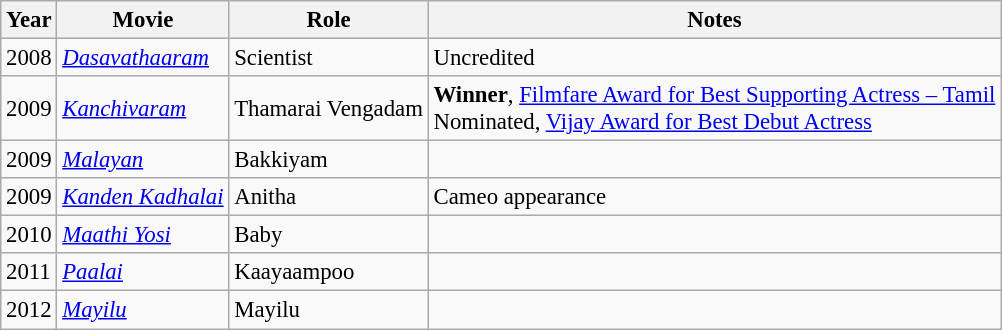<table class="wikitable" style="font-size: 95%;">
<tr>
<th>Year</th>
<th>Movie</th>
<th>Role</th>
<th>Notes</th>
</tr>
<tr>
<td>2008</td>
<td><em><a href='#'>Dasavathaaram</a></em></td>
<td>Scientist</td>
<td>Uncredited</td>
</tr>
<tr>
<td>2009</td>
<td><em><a href='#'>Kanchivaram</a></em></td>
<td>Thamarai Vengadam</td>
<td><strong>Winner</strong>, <a href='#'>Filmfare Award for Best Supporting Actress – Tamil</a><br>Nominated, <a href='#'>Vijay Award for Best Debut Actress</a></td>
</tr>
<tr>
<td>2009</td>
<td><em><a href='#'>Malayan</a></em></td>
<td>Bakkiyam</td>
<td></td>
</tr>
<tr>
<td>2009</td>
<td><em><a href='#'>Kanden Kadhalai</a></em></td>
<td>Anitha</td>
<td>Cameo appearance</td>
</tr>
<tr>
<td>2010</td>
<td><em><a href='#'>Maathi Yosi</a></em></td>
<td>Baby</td>
<td></td>
</tr>
<tr>
<td>2011</td>
<td><em><a href='#'>Paalai</a></em></td>
<td>Kaayaampoo</td>
<td></td>
</tr>
<tr>
<td>2012</td>
<td><em><a href='#'>Mayilu</a></em></td>
<td>Mayilu</td>
<td></td>
</tr>
</table>
